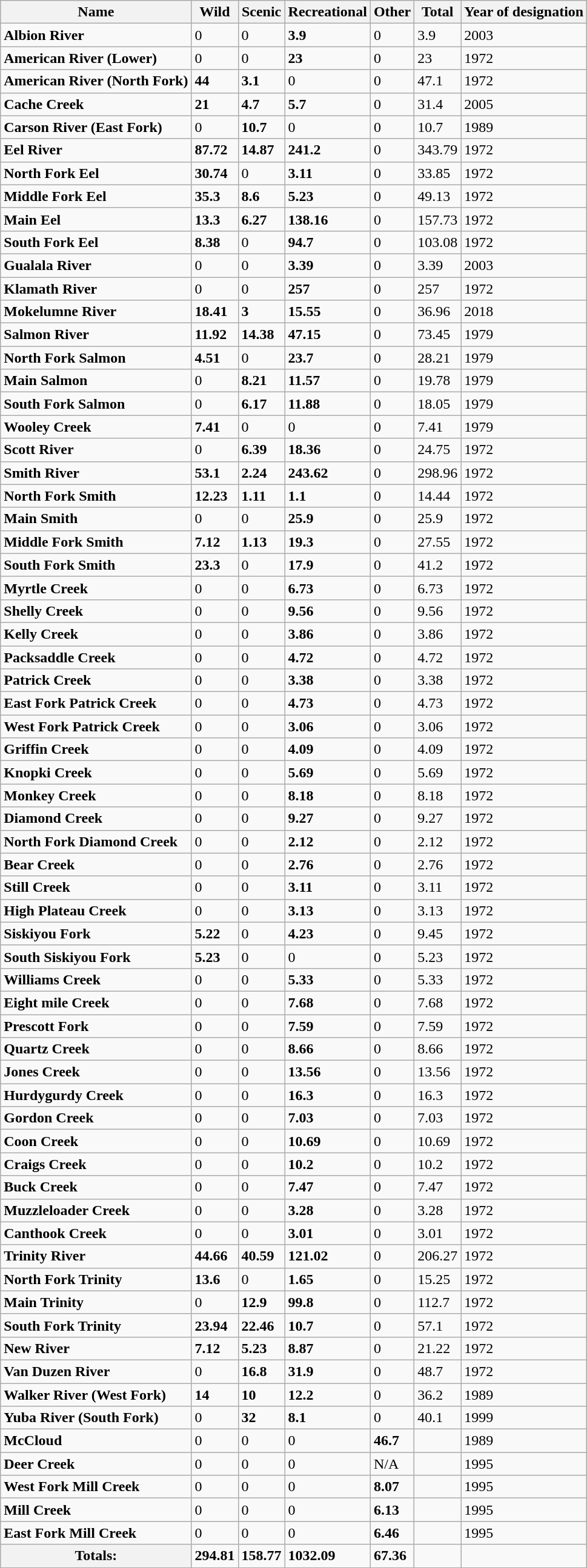<table class="wikitable sortable mw-collapsible">
<tr>
<th><strong>Name</strong></th>
<th><strong>Wild</strong></th>
<th><strong>Scenic</strong></th>
<th><strong>Recreational</strong></th>
<th><strong>Other</strong></th>
<th><strong>Total</strong></th>
<th><strong>Year of designation</strong></th>
</tr>
<tr>
<td><strong>Albion River</strong></td>
<td>0</td>
<td>0</td>
<td><strong>3.9</strong></td>
<td>0</td>
<td>3.9</td>
<td>2003</td>
</tr>
<tr>
<td><strong>American River (Lower)</strong></td>
<td>0</td>
<td>0</td>
<td><strong>23</strong></td>
<td>0</td>
<td>23</td>
<td>1972</td>
</tr>
<tr>
<td><strong>American River (North Fork)</strong></td>
<td><strong>44</strong></td>
<td><strong>3.1</strong></td>
<td>0</td>
<td>0</td>
<td>47.1</td>
<td>1972</td>
</tr>
<tr>
<td><strong>Cache Creek</strong></td>
<td><strong>21</strong></td>
<td><strong>4.7</strong></td>
<td><strong>5.7</strong></td>
<td>0</td>
<td>31.4</td>
<td>2005</td>
</tr>
<tr>
<td><strong>Carson River (East Fork)</strong></td>
<td>0</td>
<td><strong>10.7</strong></td>
<td>0</td>
<td>0</td>
<td>10.7</td>
<td>1989</td>
</tr>
<tr>
<td><strong>Eel River</strong></td>
<td><strong>87.72</strong></td>
<td><strong>14.87</strong></td>
<td><strong>241.2</strong></td>
<td>0</td>
<td>343.79</td>
<td>1972</td>
</tr>
<tr>
<td><strong>North Fork Eel</strong></td>
<td><strong>30.74</strong></td>
<td>0</td>
<td><strong>3.11</strong></td>
<td>0</td>
<td>33.85</td>
<td>1972</td>
</tr>
<tr>
<td><strong>Middle Fork Eel</strong></td>
<td><strong>35.3</strong></td>
<td><strong>8.6</strong></td>
<td><strong>5.23</strong></td>
<td>0</td>
<td>49.13</td>
<td>1972</td>
</tr>
<tr>
<td><strong>Main Eel</strong></td>
<td><strong>13.3</strong></td>
<td><strong>6.27</strong></td>
<td><strong>138.16</strong></td>
<td>0</td>
<td>157.73</td>
<td>1972</td>
</tr>
<tr>
<td><strong>South Fork Eel</strong></td>
<td><strong>8.38</strong></td>
<td>0</td>
<td><strong>94.7</strong></td>
<td>0</td>
<td>103.08</td>
<td>1972</td>
</tr>
<tr>
<td><strong>Gualala River</strong></td>
<td>0</td>
<td>0</td>
<td><strong>3.39</strong></td>
<td>0</td>
<td>3.39</td>
<td>2003</td>
</tr>
<tr>
<td><strong>Klamath River</strong></td>
<td>0</td>
<td>0</td>
<td><strong>257</strong></td>
<td>0</td>
<td>257</td>
<td>1972</td>
</tr>
<tr>
<td><strong>Mokelumne River</strong></td>
<td><strong>18.41</strong></td>
<td><strong>3</strong></td>
<td><strong>15.55</strong></td>
<td>0</td>
<td>36.96</td>
<td>2018</td>
</tr>
<tr>
<td><strong>Salmon River</strong></td>
<td><strong>11.92</strong></td>
<td><strong>14.38</strong></td>
<td><strong>47.15</strong></td>
<td>0</td>
<td>73.45</td>
<td>1979</td>
</tr>
<tr>
<td><strong>North Fork Salmon</strong></td>
<td><strong>4.51</strong></td>
<td>0</td>
<td><strong>23.7</strong></td>
<td>0</td>
<td>28.21</td>
<td>1979</td>
</tr>
<tr>
<td><strong>Main Salmon</strong></td>
<td>0</td>
<td><strong>8.21</strong></td>
<td><strong>11.57</strong></td>
<td>0</td>
<td>19.78</td>
<td>1979</td>
</tr>
<tr>
<td><strong>South Fork Salmon</strong></td>
<td>0</td>
<td><strong>6.17</strong></td>
<td><strong>11.88</strong></td>
<td>0</td>
<td>18.05</td>
<td>1979</td>
</tr>
<tr>
<td><strong>Wooley Creek</strong></td>
<td><strong>7.41</strong></td>
<td>0</td>
<td>0</td>
<td>0</td>
<td>7.41</td>
<td>1979</td>
</tr>
<tr>
<td><strong>Scott River</strong></td>
<td>0</td>
<td><strong>6.39</strong></td>
<td><strong>18.36</strong></td>
<td>0</td>
<td>24.75</td>
<td>1972</td>
</tr>
<tr>
<td><strong>Smith River</strong></td>
<td><strong>53.1</strong></td>
<td><strong>2.24</strong></td>
<td><strong>243.62</strong></td>
<td>0</td>
<td>298.96</td>
<td>1972</td>
</tr>
<tr>
<td><strong>North Fork Smith</strong></td>
<td><strong>12.23</strong></td>
<td><strong>1.11</strong></td>
<td><strong>1.1</strong></td>
<td>0</td>
<td>14.44</td>
<td>1972</td>
</tr>
<tr>
<td><strong>Main Smith</strong></td>
<td>0</td>
<td>0</td>
<td><strong>25.9</strong></td>
<td>0</td>
<td>25.9</td>
<td>1972</td>
</tr>
<tr>
<td><strong>Middle Fork Smith</strong></td>
<td><strong>7.12</strong></td>
<td><strong>1.13</strong></td>
<td><strong>19.3</strong></td>
<td>0</td>
<td>27.55</td>
<td>1972</td>
</tr>
<tr>
<td><strong>South Fork Smith</strong></td>
<td><strong>23.3</strong></td>
<td>0</td>
<td><strong>17.9</strong></td>
<td>0</td>
<td>41.2</td>
<td>1972</td>
</tr>
<tr>
<td><strong>Myrtle Creek</strong></td>
<td>0</td>
<td>0</td>
<td><strong>6.73</strong></td>
<td>0</td>
<td>6.73</td>
<td>1972</td>
</tr>
<tr>
<td><strong>Shelly Creek</strong></td>
<td>0</td>
<td>0</td>
<td><strong>9.56</strong></td>
<td>0</td>
<td>9.56</td>
<td>1972</td>
</tr>
<tr>
<td><strong>Kelly Creek</strong></td>
<td>0</td>
<td>0</td>
<td><strong>3.86</strong></td>
<td>0</td>
<td>3.86</td>
<td>1972</td>
</tr>
<tr>
<td><strong>Packsaddle Creek</strong></td>
<td>0</td>
<td>0</td>
<td><strong>4.72</strong></td>
<td>0</td>
<td>4.72</td>
<td>1972</td>
</tr>
<tr>
<td><strong>Patrick Creek</strong></td>
<td>0</td>
<td>0</td>
<td><strong>3.38</strong></td>
<td>0</td>
<td>3.38</td>
<td>1972</td>
</tr>
<tr>
<td><strong>East Fork Patrick Creek</strong></td>
<td>0</td>
<td>0</td>
<td><strong>4.73</strong></td>
<td>0</td>
<td>4.73</td>
<td>1972</td>
</tr>
<tr>
<td><strong>West Fork Patrick Creek</strong></td>
<td>0</td>
<td>0</td>
<td><strong>3.06</strong></td>
<td>0</td>
<td>3.06</td>
<td>1972</td>
</tr>
<tr>
<td><strong>Griffin Creek</strong></td>
<td>0</td>
<td>0</td>
<td><strong>4.09</strong></td>
<td>0</td>
<td>4.09</td>
<td>1972</td>
</tr>
<tr>
<td><strong>Knopki Creek</strong></td>
<td>0</td>
<td>0</td>
<td><strong>5.69</strong></td>
<td>0</td>
<td>5.69</td>
<td>1972</td>
</tr>
<tr>
<td><strong>Monkey Creek</strong></td>
<td>0</td>
<td>0</td>
<td><strong>8.18</strong></td>
<td>0</td>
<td>8.18</td>
<td>1972</td>
</tr>
<tr>
<td><strong>Diamond Creek</strong></td>
<td>0</td>
<td>0</td>
<td><strong>9.27</strong></td>
<td>0</td>
<td>9.27</td>
<td>1972</td>
</tr>
<tr>
<td><strong>North Fork Diamond Creek</strong></td>
<td>0</td>
<td>0</td>
<td><strong>2.12</strong></td>
<td>0</td>
<td>2.12</td>
<td>1972</td>
</tr>
<tr>
<td><strong>Bear Creek</strong></td>
<td>0</td>
<td>0</td>
<td><strong>2.76</strong></td>
<td>0</td>
<td>2.76</td>
<td>1972</td>
</tr>
<tr>
<td><strong>Still Creek</strong></td>
<td>0</td>
<td>0</td>
<td><strong>3.11</strong></td>
<td>0</td>
<td>3.11</td>
<td>1972</td>
</tr>
<tr>
<td><strong>High Plateau Creek</strong></td>
<td>0</td>
<td>0</td>
<td><strong>3.13</strong></td>
<td>0</td>
<td>3.13</td>
<td>1972</td>
</tr>
<tr>
<td><strong>Siskiyou Fork</strong></td>
<td><strong>5.22</strong></td>
<td>0</td>
<td><strong>4.23</strong></td>
<td>0</td>
<td>9.45</td>
<td>1972</td>
</tr>
<tr>
<td><strong>South Siskiyou Fork</strong></td>
<td><strong>5.23</strong></td>
<td>0</td>
<td>0</td>
<td>0</td>
<td>5.23</td>
<td>1972</td>
</tr>
<tr>
<td><strong>Williams Creek</strong></td>
<td>0</td>
<td>0</td>
<td><strong>5.33</strong></td>
<td>0</td>
<td>5.33</td>
<td>1972</td>
</tr>
<tr>
<td><strong>Eight mile Creek</strong></td>
<td>0</td>
<td>0</td>
<td><strong>7.68</strong></td>
<td>0</td>
<td>7.68</td>
<td>1972</td>
</tr>
<tr>
<td><strong>Prescott Fork</strong></td>
<td>0</td>
<td>0</td>
<td><strong>7.59</strong></td>
<td>0</td>
<td>7.59</td>
<td>1972</td>
</tr>
<tr>
<td><strong>Quartz Creek</strong></td>
<td>0</td>
<td>0</td>
<td><strong>8.66</strong></td>
<td>0</td>
<td>8.66</td>
<td>1972</td>
</tr>
<tr>
<td><strong>Jones Creek</strong></td>
<td>0</td>
<td>0</td>
<td><strong>13.56</strong></td>
<td>0</td>
<td>13.56</td>
<td>1972</td>
</tr>
<tr>
<td><strong>Hurdygurdy Creek</strong></td>
<td>0</td>
<td>0</td>
<td><strong>16.3</strong></td>
<td>0</td>
<td>16.3</td>
<td>1972</td>
</tr>
<tr>
<td><strong>Gordon Creek</strong></td>
<td>0</td>
<td>0</td>
<td><strong>7.03</strong></td>
<td>0</td>
<td>7.03</td>
<td>1972</td>
</tr>
<tr>
<td><strong>Coon Creek</strong></td>
<td>0</td>
<td>0</td>
<td><strong>10.69</strong></td>
<td>0</td>
<td>10.69</td>
<td>1972</td>
</tr>
<tr>
<td><strong>Craigs Creek</strong></td>
<td>0</td>
<td>0</td>
<td><strong>10.2</strong></td>
<td>0</td>
<td>10.2</td>
<td>1972</td>
</tr>
<tr>
<td><strong>Buck Creek</strong></td>
<td>0</td>
<td>0</td>
<td><strong>7.47</strong></td>
<td>0</td>
<td>7.47</td>
<td>1972</td>
</tr>
<tr>
<td><strong>Muzzleloader Creek</strong></td>
<td>0</td>
<td>0</td>
<td><strong>3.28</strong></td>
<td>0</td>
<td>3.28</td>
<td>1972</td>
</tr>
<tr>
<td><strong>Canthook Creek</strong></td>
<td>0</td>
<td>0</td>
<td><strong>3.01</strong></td>
<td>0</td>
<td>3.01</td>
<td>1972</td>
</tr>
<tr>
<td><strong>Trinity River</strong></td>
<td><strong>44.66</strong></td>
<td><strong>40.59</strong></td>
<td><strong>121.02</strong></td>
<td>0</td>
<td>206.27</td>
<td>1972</td>
</tr>
<tr>
<td><strong>North Fork Trinity</strong></td>
<td><strong>13.6</strong></td>
<td>0</td>
<td><strong>1.65</strong></td>
<td>0</td>
<td>15.25</td>
<td>1972</td>
</tr>
<tr>
<td><strong>Main Trinity</strong></td>
<td>0</td>
<td><strong>12.9</strong></td>
<td><strong>99.8</strong></td>
<td>0</td>
<td>112.7</td>
<td>1972</td>
</tr>
<tr>
<td><strong>South Fork Trinity</strong></td>
<td><strong>23.94</strong></td>
<td><strong>22.46</strong></td>
<td><strong>10.7</strong></td>
<td>0</td>
<td>57.1</td>
<td>1972</td>
</tr>
<tr>
<td><strong>New River</strong></td>
<td><strong>7.12</strong></td>
<td><strong>5.23</strong></td>
<td><strong>8.87</strong></td>
<td>0</td>
<td>21.22</td>
<td>1972</td>
</tr>
<tr>
<td><strong>Van Duzen River</strong></td>
<td>0</td>
<td><strong>16.8</strong></td>
<td><strong>31.9</strong></td>
<td>0</td>
<td>48.7</td>
<td>1972</td>
</tr>
<tr>
<td><strong>Walker River (West Fork)</strong></td>
<td><strong>14</strong></td>
<td><strong>10</strong></td>
<td><strong>12.2</strong></td>
<td>0</td>
<td>36.2</td>
<td>1989</td>
</tr>
<tr>
<td><strong>Yuba River (South Fork)</strong></td>
<td>0</td>
<td><strong>32</strong></td>
<td><strong>8.1</strong></td>
<td>0</td>
<td>40.1</td>
<td>1999</td>
</tr>
<tr>
<td><strong>McCloud</strong></td>
<td>0</td>
<td>0</td>
<td>0</td>
<td><strong>46.7</strong></td>
<td></td>
<td>1989</td>
</tr>
<tr>
<td><strong>Deer Creek</strong></td>
<td>0</td>
<td>0</td>
<td>0</td>
<td>N/A</td>
<td></td>
<td>1995</td>
</tr>
<tr>
<td><strong>West Fork Mill Creek</strong></td>
<td>0</td>
<td>0</td>
<td>0</td>
<td><strong>8.07</strong></td>
<td></td>
<td>1995</td>
</tr>
<tr>
<td><strong>Mill Creek</strong></td>
<td>0</td>
<td>0</td>
<td>0</td>
<td><strong>6.13</strong></td>
<td></td>
<td>1995</td>
</tr>
<tr>
<td><strong>East Fork Mill Creek</strong></td>
<td>0</td>
<td>0</td>
<td>0</td>
<td><strong>6.46</strong></td>
<td></td>
<td>1995</td>
</tr>
<tr>
<th><strong>Totals:</strong></th>
<td><strong>294.81</strong></td>
<td><strong>158.77</strong></td>
<td><strong>1032.09</strong></td>
<td><strong>67.36</strong></td>
<td></td>
</tr>
</table>
